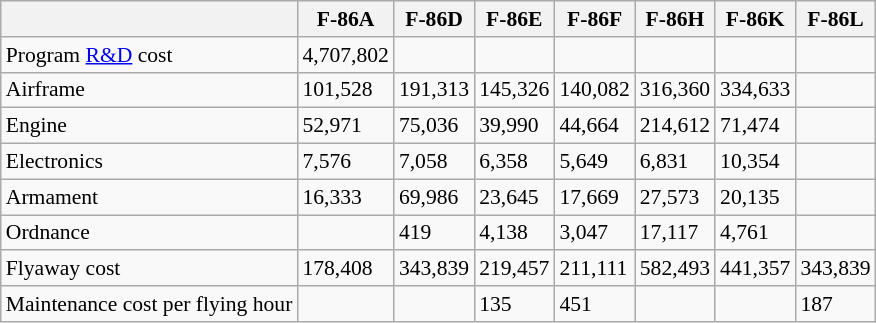<table class="wikitable" style="font-size:90%">
<tr>
<th></th>
<th>F-86A</th>
<th>F-86D</th>
<th>F-86E</th>
<th>F-86F</th>
<th>F-86H</th>
<th>F-86K</th>
<th>F-86L</th>
</tr>
<tr>
<td>Program <a href='#'>R&D</a> cost</td>
<td>4,707,802</td>
<td></td>
<td></td>
<td></td>
<td></td>
<td></td>
<td></td>
</tr>
<tr>
<td>Airframe</td>
<td>101,528</td>
<td>191,313</td>
<td>145,326</td>
<td>140,082</td>
<td>316,360</td>
<td>334,633</td>
<td></td>
</tr>
<tr>
<td>Engine</td>
<td>52,971</td>
<td>75,036</td>
<td>39,990</td>
<td>44,664</td>
<td>214,612</td>
<td>71,474</td>
<td></td>
</tr>
<tr>
<td>Electronics</td>
<td>7,576</td>
<td>7,058</td>
<td>6,358</td>
<td>5,649</td>
<td>6,831</td>
<td>10,354</td>
<td></td>
</tr>
<tr>
<td>Armament</td>
<td>16,333</td>
<td>69,986</td>
<td>23,645</td>
<td>17,669</td>
<td>27,573</td>
<td>20,135</td>
<td></td>
</tr>
<tr>
<td>Ordnance</td>
<td></td>
<td>419</td>
<td>4,138</td>
<td>3,047</td>
<td>17,117</td>
<td>4,761</td>
<td></td>
</tr>
<tr>
<td>Flyaway cost</td>
<td>178,408</td>
<td>343,839</td>
<td>219,457</td>
<td>211,111</td>
<td>582,493</td>
<td>441,357</td>
<td>343,839</td>
</tr>
<tr>
<td>Maintenance cost per flying hour</td>
<td></td>
<td></td>
<td>135</td>
<td>451</td>
<td></td>
<td></td>
<td>187</td>
</tr>
</table>
